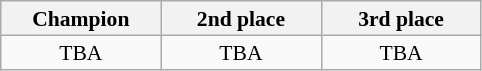<table class="wikitable" style="font-size:90%; line-height:12pt; text-align:center;">
<tr>
<th width=100px>Champion</th>
<th width=100px>2nd place</th>
<th width=100px>3rd place</th>
</tr>
<tr>
<td>TBA</td>
<td>TBA</td>
<td>TBA</td>
</tr>
</table>
